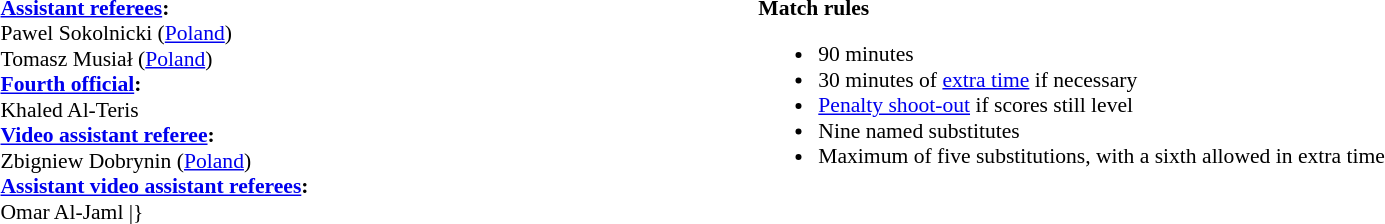<table width=100% style="font-size:90%">
<tr>
<td><br><strong><a href='#'>Assistant referees</a>:</strong>
<br>Pawel Sokolnicki (<a href='#'>Poland</a>)<br>Tomasz Musiał (<a href='#'>Poland</a>)
<br><strong><a href='#'>Fourth official</a>:</strong>
<br>Khaled Al-Teris
<br><strong><a href='#'>Video assistant referee</a>:</strong>
<br>Zbigniew Dobrynin (<a href='#'>Poland</a>)
<br><strong><a href='#'>Assistant video assistant referees</a>:</strong>
<br>Omar Al-Jaml
<includeonly>|}</includeonly></td>
<td style="width:60%;vertical-align:top"><br><strong>Match rules</strong><ul><li>90 minutes</li><li>30 minutes of <a href='#'>extra time</a> if necessary</li><li><a href='#'>Penalty shoot-out</a> if scores still level</li><li>Nine named substitutes</li><li>Maximum of five substitutions, with a sixth allowed in extra time</li></ul></td>
</tr>
</table>
